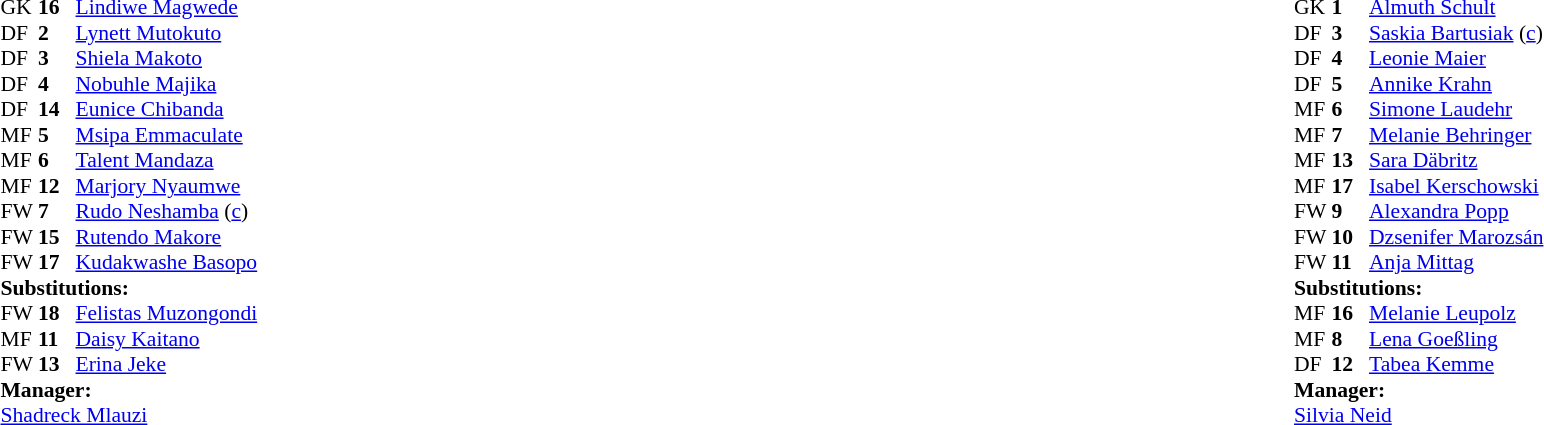<table width="100%">
<tr>
<td valign="top" width="50%"><br><table style="font-size: 90%" cellspacing="0" cellpadding="0">
<tr>
<th width="25"></th>
<th width="25"></th>
</tr>
<tr>
<td>GK</td>
<td><strong>16</strong></td>
<td><a href='#'>Lindiwe Magwede</a></td>
</tr>
<tr>
<td>DF</td>
<td><strong>2</strong></td>
<td><a href='#'>Lynett Mutokuto</a></td>
</tr>
<tr>
<td>DF</td>
<td><strong>3</strong></td>
<td><a href='#'>Shiela Makoto</a></td>
<td></td>
</tr>
<tr>
<td>DF</td>
<td><strong>4</strong></td>
<td><a href='#'>Nobuhle Majika</a></td>
<td></td>
</tr>
<tr>
<td>DF</td>
<td><strong>14</strong></td>
<td><a href='#'>Eunice Chibanda</a></td>
</tr>
<tr>
<td>MF</td>
<td><strong>5</strong></td>
<td><a href='#'>Msipa Emmaculate</a></td>
<td></td>
<td></td>
</tr>
<tr>
<td>MF</td>
<td><strong>6</strong></td>
<td><a href='#'>Talent Mandaza</a></td>
</tr>
<tr>
<td>MF</td>
<td><strong>12</strong></td>
<td><a href='#'>Marjory Nyaumwe</a></td>
</tr>
<tr>
<td>FW</td>
<td><strong>7</strong></td>
<td><a href='#'>Rudo Neshamba</a> (<a href='#'>c</a>)</td>
<td></td>
<td></td>
</tr>
<tr>
<td>FW</td>
<td><strong>15</strong></td>
<td><a href='#'>Rutendo Makore</a></td>
<td></td>
</tr>
<tr>
<td>FW</td>
<td><strong>17</strong></td>
<td><a href='#'>Kudakwashe Basopo</a></td>
<td></td>
<td></td>
</tr>
<tr>
<td colspan=3><strong>Substitutions:</strong></td>
</tr>
<tr>
<td>FW</td>
<td><strong>18</strong></td>
<td><a href='#'>Felistas Muzongondi</a></td>
<td></td>
<td></td>
</tr>
<tr>
<td>MF</td>
<td><strong>11</strong></td>
<td><a href='#'>Daisy Kaitano</a></td>
<td></td>
<td></td>
</tr>
<tr>
<td>FW</td>
<td><strong>13</strong></td>
<td><a href='#'>Erina Jeke</a></td>
<td></td>
<td></td>
</tr>
<tr>
<td colspan=3><strong>Manager:</strong></td>
</tr>
<tr>
<td colspan=3><a href='#'>Shadreck Mlauzi</a></td>
</tr>
</table>
</td>
<td valign="top"></td>
<td valign="top" width="50%"><br><table style="font-size: 90%" cellspacing="0" cellpadding="0" align="center">
<tr>
<th width="25"></th>
<th width="25"></th>
</tr>
<tr>
<td>GK</td>
<td><strong>1</strong></td>
<td><a href='#'>Almuth Schult</a></td>
</tr>
<tr>
<td>DF</td>
<td><strong>3</strong></td>
<td><a href='#'>Saskia Bartusiak</a> (<a href='#'>c</a>)</td>
</tr>
<tr>
<td>DF</td>
<td><strong>4</strong></td>
<td><a href='#'>Leonie Maier</a></td>
</tr>
<tr>
<td>DF</td>
<td><strong>5</strong></td>
<td><a href='#'>Annike Krahn</a></td>
</tr>
<tr>
<td>MF</td>
<td><strong>6</strong></td>
<td><a href='#'>Simone Laudehr</a></td>
<td></td>
<td></td>
</tr>
<tr>
<td>MF</td>
<td><strong>7</strong></td>
<td><a href='#'>Melanie Behringer</a></td>
</tr>
<tr>
<td>MF</td>
<td><strong>13</strong></td>
<td><a href='#'>Sara Däbritz</a></td>
</tr>
<tr>
<td>MF</td>
<td><strong>17</strong></td>
<td><a href='#'>Isabel Kerschowski</a></td>
<td></td>
<td></td>
</tr>
<tr>
<td>FW</td>
<td><strong>9</strong></td>
<td><a href='#'>Alexandra Popp</a></td>
</tr>
<tr>
<td>FW</td>
<td><strong>10</strong></td>
<td><a href='#'>Dzsenifer Marozsán</a></td>
</tr>
<tr>
<td>FW</td>
<td><strong>11</strong></td>
<td><a href='#'>Anja Mittag</a></td>
<td></td>
<td></td>
</tr>
<tr>
<td colspan=3><strong>Substitutions:</strong></td>
</tr>
<tr>
<td>MF</td>
<td><strong>16</strong></td>
<td><a href='#'>Melanie Leupolz</a></td>
<td></td>
<td></td>
</tr>
<tr>
<td>MF</td>
<td><strong>8</strong></td>
<td><a href='#'>Lena Goeßling</a></td>
<td></td>
<td></td>
</tr>
<tr>
<td>DF</td>
<td><strong>12</strong></td>
<td><a href='#'>Tabea Kemme</a></td>
<td></td>
<td></td>
</tr>
<tr>
<td colspan=3><strong>Manager:</strong></td>
</tr>
<tr>
<td colspan=3><a href='#'>Silvia Neid</a></td>
</tr>
</table>
</td>
</tr>
</table>
